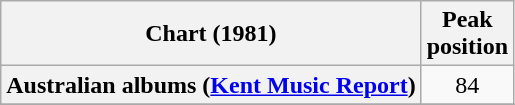<table class="wikitable sortable plainrowheaders">
<tr>
<th>Chart (1981)</th>
<th>Peak<br>position</th>
</tr>
<tr>
<th scope="row">Australian albums (<a href='#'>Kent Music Report</a>)</th>
<td align="center">84</td>
</tr>
<tr>
</tr>
<tr>
</tr>
</table>
